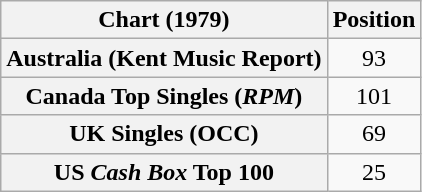<table class="wikitable sortable plainrowheaders" style="text-align:center">
<tr>
<th scope="col">Chart (1979)</th>
<th scope="col">Position</th>
</tr>
<tr>
<th scope="row">Australia (Kent Music Report)</th>
<td>93</td>
</tr>
<tr>
<th scope="row">Canada Top Singles (<em>RPM</em>)</th>
<td>101</td>
</tr>
<tr>
<th scope="row">UK Singles (OCC)</th>
<td>69</td>
</tr>
<tr>
<th scope="row">US <em>Cash Box</em> Top 100</th>
<td>25</td>
</tr>
</table>
